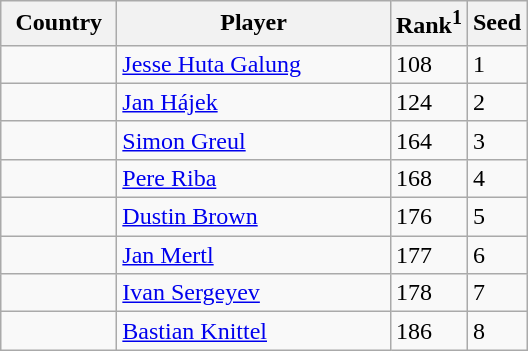<table class="sortable wikitable">
<tr>
<th width="70">Country</th>
<th width="175">Player</th>
<th>Rank<sup>1</sup></th>
<th>Seed</th>
</tr>
<tr>
<td></td>
<td><a href='#'>Jesse Huta Galung</a></td>
<td>108</td>
<td>1</td>
</tr>
<tr>
<td></td>
<td><a href='#'>Jan Hájek</a></td>
<td>124</td>
<td>2</td>
</tr>
<tr>
<td></td>
<td><a href='#'>Simon Greul</a></td>
<td>164</td>
<td>3</td>
</tr>
<tr>
<td></td>
<td><a href='#'>Pere Riba</a></td>
<td>168</td>
<td>4</td>
</tr>
<tr>
<td></td>
<td><a href='#'>Dustin Brown</a></td>
<td>176</td>
<td>5</td>
</tr>
<tr>
<td></td>
<td><a href='#'>Jan Mertl</a></td>
<td>177</td>
<td>6</td>
</tr>
<tr>
<td></td>
<td><a href='#'>Ivan Sergeyev</a></td>
<td>178</td>
<td>7</td>
</tr>
<tr>
<td></td>
<td><a href='#'>Bastian Knittel</a></td>
<td>186</td>
<td>8</td>
</tr>
</table>
